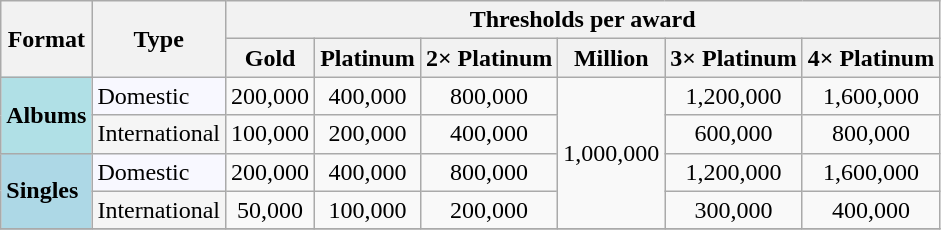<table class=wikitable>
<tr>
<th rowspan="2">Format</th>
<th rowspan="2">Type</th>
<th colspan="7">Thresholds per award</th>
</tr>
<tr>
<th>Gold</th>
<th>Platinum</th>
<th>2× Platinum</th>
<th>Million</th>
<th>3× Platinum</th>
<th>4× Platinum</th>
</tr>
<tr>
<td bgcolor="#B0E0E6" rowspan="2"><strong>Albums</strong></td>
<td bgcolor="F8F8FF">Domestic</td>
<td align="center">200,000</td>
<td align="center">400,000</td>
<td align="center">800,000</td>
<td align="center" rowspan="4">1,000,000</td>
<td align="center">1,200,000</td>
<td align="center">1,600,000</td>
</tr>
<tr>
<td bgcolor="F5F5F5">International</td>
<td align="center">100,000</td>
<td align="center">200,000</td>
<td align="center">400,000</td>
<td align="center">600,000</td>
<td align="center">800,000</td>
</tr>
<tr>
<td bgcolor="#ADD8E6" rowspan="2"><strong>Singles</strong></td>
<td bgcolor="F8F8FF">Domestic</td>
<td align="center">200,000</td>
<td align="center">400,000</td>
<td align="center">800,000</td>
<td align="center">1,200,000</td>
<td align="center">1,600,000</td>
</tr>
<tr>
<td bgcolor="F5F5F5">International</td>
<td align="center">50,000</td>
<td align="center">100,000</td>
<td align="center">200,000</td>
<td align="center">300,000</td>
<td align="center">400,000</td>
</tr>
<tr>
</tr>
</table>
